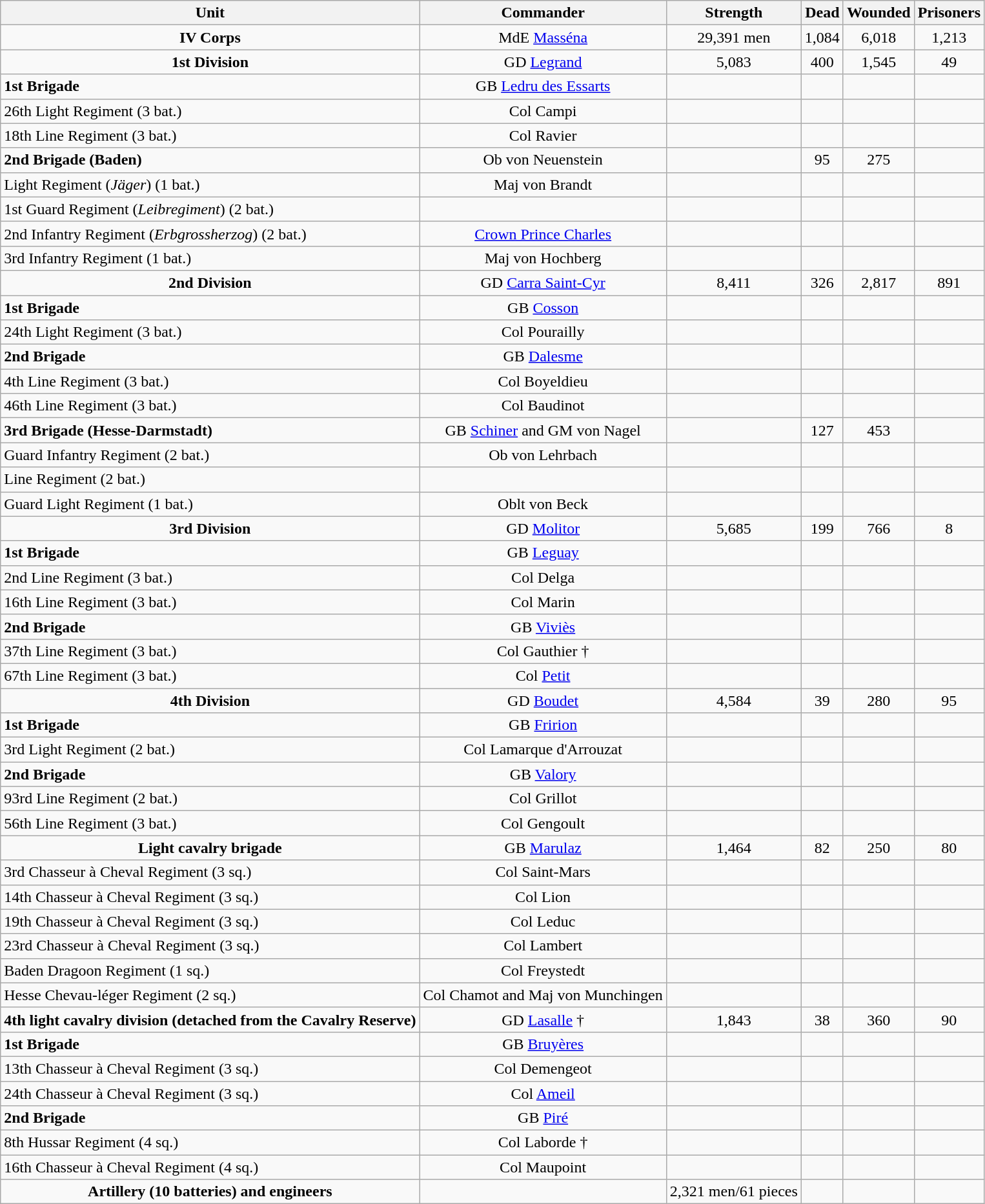<table class="wikitable">
<tr>
<th>Unit</th>
<th>Commander</th>
<th>Strength</th>
<th>Dead</th>
<th>Wounded</th>
<th>Prisoners</th>
</tr>
<tr>
<th style="background:#f9f9f9;">IV Corps</th>
<td style="text-align:center;">MdE <a href='#'>Masséna</a></td>
<td style="text-align:center;">29,391 men</td>
<td style="text-align:center;">1,084</td>
<td style="text-align:center;">6,018</td>
<td style="text-align:center;">1,213</td>
</tr>
<tr>
<th style="background:#f9f9f9;">1st Division</th>
<td style="text-align:center;">GD <a href='#'>Legrand</a></td>
<td style="text-align:center;">5,083</td>
<td style="text-align:center;">400</td>
<td style="text-align:center;">1,545</td>
<td style="text-align:center;">49</td>
</tr>
<tr>
<td><strong>1st Brigade</strong></td>
<td style="text-align:center;">GB <a href='#'>Ledru des Essarts</a></td>
<td style="text-align:center;"></td>
<td style="text-align:center;"></td>
<td style="text-align:center;"></td>
<td style="text-align:center;"></td>
</tr>
<tr>
<td>26th Light Regiment (3 bat.)</td>
<td style="text-align:center;">Col Campi</td>
<td style="text-align:center;"></td>
<td style="text-align:center;"></td>
<td style="text-align:center;"></td>
<td style="text-align:center;"></td>
</tr>
<tr>
<td>18th Line Regiment (3 bat.)</td>
<td style="text-align:center;">Col Ravier</td>
<td style="text-align:center;"></td>
<td style="text-align:center;"></td>
<td style="text-align:center;"></td>
<td style="text-align:center;"></td>
</tr>
<tr>
<td><strong>2nd Brigade (Baden)</strong></td>
<td style="text-align:center;">Ob von Neuenstein</td>
<td style="text-align:center;"></td>
<td style="text-align:center;">95</td>
<td style="text-align:center;">275</td>
<td style="text-align:center;"></td>
</tr>
<tr>
<td>Light Regiment (<em>Jäger</em>) (1 bat.)</td>
<td style="text-align:center;">Maj von Brandt</td>
<td style="text-align:center;"></td>
<td style="text-align:center;"></td>
<td style="text-align:center;"></td>
<td style="text-align:center;"></td>
</tr>
<tr>
<td>1st Guard Regiment (<em>Leibregiment</em>) (2 bat.)</td>
<td style="text-align:center;"></td>
<td style="text-align:center;"></td>
<td style="text-align:center;"></td>
<td style="text-align:center;"></td>
<td style="text-align:center;"></td>
</tr>
<tr>
<td>2nd Infantry Regiment (<em>Erbgrossherzog</em>) (2 bat.)</td>
<td style="text-align:center;"><a href='#'>Crown Prince Charles</a></td>
<td style="text-align:center;"></td>
<td style="text-align:center;"></td>
<td style="text-align:center;"></td>
<td style="text-align:center;"></td>
</tr>
<tr>
<td>3rd Infantry Regiment (1 bat.)</td>
<td style="text-align:center;">Maj von Hochberg</td>
<td style="text-align:center;"></td>
<td style="text-align:center;"></td>
<td style="text-align:center;"></td>
<td style="text-align:center;"></td>
</tr>
<tr>
<th style="background:#f9f9f9;">2nd Division</th>
<td style="text-align:center;">GD <a href='#'>Carra Saint-Cyr</a></td>
<td style="text-align:center;">8,411</td>
<td style="text-align:center;">326</td>
<td style="text-align:center;">2,817</td>
<td style="text-align:center;">891</td>
</tr>
<tr>
<td><strong>1st Brigade</strong></td>
<td style="text-align:center;">GB <a href='#'>Cosson</a></td>
<td style="text-align:center;"></td>
<td style="text-align:center;"></td>
<td style="text-align:center;"></td>
<td style="text-align:center;"></td>
</tr>
<tr>
<td>24th Light Regiment (3 bat.)</td>
<td style="text-align:center;">Col Pourailly</td>
<td style="text-align:center;"></td>
<td style="text-align:center;"></td>
<td style="text-align:center;"></td>
<td style="text-align:center;"></td>
</tr>
<tr>
<td><strong>2nd Brigade</strong></td>
<td style="text-align:center;">GB <a href='#'>Dalesme</a></td>
<td style="text-align:center;"></td>
<td style="text-align:center;"></td>
<td style="text-align:center;"></td>
<td style="text-align:center;"></td>
</tr>
<tr>
<td>4th Line Regiment (3 bat.)</td>
<td style="text-align:center;">Col Boyeldieu</td>
<td style="text-align:center;"></td>
<td style="text-align:center;"></td>
<td style="text-align:center;"></td>
<td style="text-align:center;"></td>
</tr>
<tr>
<td>46th Line Regiment (3 bat.)</td>
<td style="text-align:center;">Col Baudinot</td>
<td style="text-align:center;"></td>
<td style="text-align:center;"></td>
<td style="text-align:center;"></td>
<td style="text-align:center;"></td>
</tr>
<tr>
<td><strong>3rd Brigade (Hesse-Darmstadt)</strong></td>
<td style="text-align:center;">GB <a href='#'>Schiner</a> and GM von Nagel</td>
<td style="text-align:center;"></td>
<td style="text-align:center;">127</td>
<td style="text-align:center;">453</td>
<td style="text-align:center;"></td>
</tr>
<tr>
<td>Guard Infantry Regiment (2 bat.)</td>
<td style="text-align:center;">Ob von Lehrbach</td>
<td style="text-align:center;"></td>
<td style="text-align:center;"></td>
<td style="text-align:center;"></td>
<td style="text-align:center;"></td>
</tr>
<tr>
<td>Line Regiment (2 bat.)</td>
<td style="text-align:center;"></td>
<td style="text-align:center;"></td>
<td style="text-align:center;"></td>
<td style="text-align:center;"></td>
<td style="text-align:center;"></td>
</tr>
<tr>
<td>Guard Light Regiment (1 bat.)</td>
<td style="text-align:center;">Oblt von Beck</td>
<td style="text-align:center;"></td>
<td style="text-align:center;"></td>
<td style="text-align:center;"></td>
<td style="text-align:center;"></td>
</tr>
<tr>
<th style="background:#f9f9f9;">3rd Division</th>
<td style="text-align:center;">GD <a href='#'>Molitor</a></td>
<td style="text-align:center;">5,685</td>
<td style="text-align:center;">199</td>
<td style="text-align:center;">766</td>
<td style="text-align:center;">8</td>
</tr>
<tr>
<td><strong>1st Brigade</strong></td>
<td style="text-align:center;">GB <a href='#'>Leguay</a></td>
<td style="text-align:center;"></td>
<td style="text-align:center;"></td>
<td style="text-align:center;"></td>
<td style="text-align:center;"></td>
</tr>
<tr>
<td>2nd Line Regiment (3 bat.)</td>
<td style="text-align:center;">Col Delga</td>
<td style="text-align:center;"></td>
<td style="text-align:center;"></td>
<td style="text-align:center;"></td>
<td style="text-align:center;"></td>
</tr>
<tr>
<td>16th Line Regiment (3 bat.)</td>
<td style="text-align:center;">Col Marin</td>
<td style="text-align:center;"></td>
<td style="text-align:center;"></td>
<td style="text-align:center;"></td>
<td style="text-align:center;"></td>
</tr>
<tr>
<td><strong>2nd Brigade</strong></td>
<td style="text-align:center;">GB <a href='#'>Viviès</a></td>
<td style="text-align:center;"></td>
<td style="text-align:center;"></td>
<td style="text-align:center;"></td>
<td style="text-align:center;"></td>
</tr>
<tr>
<td>37th Line Regiment (3 bat.)</td>
<td style="text-align:center;">Col Gauthier †</td>
<td style="text-align:center;"></td>
<td style="text-align:center;"></td>
<td style="text-align:center;"></td>
<td style="text-align:center;"></td>
</tr>
<tr>
<td>67th Line Regiment (3 bat.)</td>
<td style="text-align:center;">Col <a href='#'>Petit</a></td>
<td style="text-align:center;"></td>
<td style="text-align:center;"></td>
<td style="text-align:center;"></td>
<td style="text-align:center;"></td>
</tr>
<tr>
<th style="background:#f9f9f9;">4th Division</th>
<td style="text-align:center;">GD <a href='#'>Boudet</a></td>
<td style="text-align:center;">4,584</td>
<td style="text-align:center;">39</td>
<td style="text-align:center;">280</td>
<td style="text-align:center;">95</td>
</tr>
<tr>
<td><strong>1st Brigade</strong></td>
<td style="text-align:center;">GB <a href='#'>Fririon</a></td>
<td style="text-align:center;"></td>
<td style="text-align:center;"></td>
<td style="text-align:center;"></td>
<td style="text-align:center;"></td>
</tr>
<tr>
<td>3rd Light Regiment (2 bat.)</td>
<td style="text-align:center;">Col Lamarque d'Arrouzat</td>
<td style="text-align:center;"></td>
<td style="text-align:center;"></td>
<td style="text-align:center;"></td>
<td style="text-align:center;"></td>
</tr>
<tr>
<td><strong>2nd Brigade</strong></td>
<td style="text-align:center;">GB <a href='#'>Valory</a></td>
<td style="text-align:center;"></td>
<td style="text-align:center;"></td>
<td style="text-align:center;"></td>
<td style="text-align:center;"></td>
</tr>
<tr>
<td>93rd Line Regiment (2 bat.)</td>
<td style="text-align:center;">Col Grillot</td>
<td style="text-align:center;"></td>
<td style="text-align:center;"></td>
<td style="text-align:center;"></td>
<td style="text-align:center;"></td>
</tr>
<tr>
<td>56th Line Regiment (3 bat.)</td>
<td style="text-align:center;">Col Gengoult</td>
<td style="text-align:center;"></td>
<td style="text-align:center;"></td>
<td style="text-align:center;"></td>
<td style="text-align:center;"></td>
</tr>
<tr>
<th style="background:#f9f9f9;">Light cavalry brigade</th>
<td style="text-align:center;">GB <a href='#'>Marulaz</a></td>
<td style="text-align:center;">1,464</td>
<td style="text-align:center;">82</td>
<td style="text-align:center;">250</td>
<td style="text-align:center;">80</td>
</tr>
<tr>
<td>3rd Chasseur à Cheval Regiment (3 sq.)</td>
<td style="text-align:center;">Col Saint-Mars</td>
<td style="text-align:center;"></td>
<td style="text-align:center;"></td>
<td style="text-align:center;"></td>
<td style="text-align:center;"></td>
</tr>
<tr>
<td>14th Chasseur à Cheval Regiment (3 sq.)</td>
<td style="text-align:center;">Col Lion</td>
<td style="text-align:center;"></td>
<td style="text-align:center;"></td>
<td style="text-align:center;"></td>
<td style="text-align:center;"></td>
</tr>
<tr>
<td>19th Chasseur à Cheval Regiment (3 sq.)</td>
<td style="text-align:center;">Col Leduc</td>
<td style="text-align:center;"></td>
<td style="text-align:center;"></td>
<td style="text-align:center;"></td>
<td style="text-align:center;"></td>
</tr>
<tr>
<td>23rd Chasseur à Cheval Regiment (3 sq.)</td>
<td style="text-align:center;">Col Lambert</td>
<td style="text-align:center;"></td>
<td style="text-align:center;"></td>
<td style="text-align:center;"></td>
<td style="text-align:center;"></td>
</tr>
<tr>
<td>Baden Dragoon Regiment (1 sq.)</td>
<td style="text-align:center;">Col Freystedt</td>
<td style="text-align:center;"></td>
<td style="text-align:center;"></td>
<td style="text-align:center;"></td>
<td style="text-align:center;"></td>
</tr>
<tr>
<td>Hesse Chevau-léger Regiment (2 sq.)</td>
<td style="text-align:center;">Col Chamot and Maj von Munchingen</td>
<td style="text-align:center;"></td>
<td style="text-align:center;"></td>
<td style="text-align:center;"></td>
<td style="text-align:center;"></td>
</tr>
<tr>
<th style="background:#f9f9f9;">4th light cavalry division (detached from the Cavalry Reserve)</th>
<td style="text-align:center;">GD <a href='#'>Lasalle</a> †</td>
<td style="text-align:center;">1,843</td>
<td style="text-align:center;">38</td>
<td style="text-align:center;">360</td>
<td style="text-align:center;">90</td>
</tr>
<tr>
<td><strong>1st Brigade</strong></td>
<td style="text-align:center;">GB <a href='#'>Bruyères</a></td>
<td style="text-align:center;"></td>
<td style="text-align:center;"></td>
<td style="text-align:center;"></td>
<td style="text-align:center;"></td>
</tr>
<tr>
<td>13th Chasseur à Cheval Regiment (3 sq.)</td>
<td style="text-align:center;">Col Demengeot</td>
<td style="text-align:center;"></td>
<td style="text-align:center;"></td>
<td style="text-align:center;"></td>
<td style="text-align:center;"></td>
</tr>
<tr>
<td>24th Chasseur à Cheval Regiment (3 sq.)</td>
<td style="text-align:center;">Col <a href='#'>Ameil</a></td>
<td style="text-align:center;"></td>
<td style="text-align:center;"></td>
<td style="text-align:center;"></td>
<td style="text-align:center;"></td>
</tr>
<tr>
<td><strong>2nd Brigade</strong></td>
<td style="text-align:center;">GB <a href='#'>Piré</a></td>
<td style="text-align:center;"></td>
<td style="text-align:center;"></td>
<td style="text-align:center;"></td>
<td style="text-align:center;"></td>
</tr>
<tr>
<td>8th Hussar Regiment (4 sq.)</td>
<td style="text-align:center;">Col Laborde †</td>
<td style="text-align:center;"></td>
<td style="text-align:center;"></td>
<td style="text-align:center;"></td>
<td style="text-align:center;"></td>
</tr>
<tr>
<td>16th Chasseur à Cheval Regiment (4 sq.)</td>
<td style="text-align:center;">Col Maupoint</td>
<td style="text-align:center;"></td>
<td style="text-align:center;"></td>
<td style="text-align:center;"></td>
<td style="text-align:center;"></td>
</tr>
<tr>
<th style="background:#f9f9f9;">Artillery (10 batteries) and engineers</th>
<td style="text-align:center;"></td>
<td style="text-align:center;">2,321 men/61 pieces</td>
<td style="text-align:center;"></td>
<td style="text-align:center;"></td>
<td style="text-align:center;"></td>
</tr>
</table>
